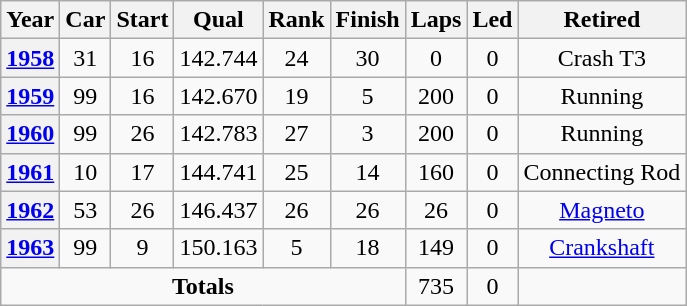<table class="wikitable" style="text-align:center">
<tr>
<th>Year</th>
<th>Car</th>
<th>Start</th>
<th>Qual</th>
<th>Rank</th>
<th>Finish</th>
<th>Laps</th>
<th>Led</th>
<th>Retired</th>
</tr>
<tr>
<th><a href='#'>1958</a></th>
<td>31</td>
<td>16</td>
<td>142.744</td>
<td>24</td>
<td>30</td>
<td>0</td>
<td>0</td>
<td>Crash T3</td>
</tr>
<tr>
<th><a href='#'>1959</a></th>
<td>99</td>
<td>16</td>
<td>142.670</td>
<td>19</td>
<td>5</td>
<td>200</td>
<td>0</td>
<td>Running</td>
</tr>
<tr>
<th><a href='#'>1960</a></th>
<td>99</td>
<td>26</td>
<td>142.783</td>
<td>27</td>
<td>3</td>
<td>200</td>
<td>0</td>
<td>Running</td>
</tr>
<tr>
<th><a href='#'>1961</a></th>
<td>10</td>
<td>17</td>
<td>144.741</td>
<td>25</td>
<td>14</td>
<td>160</td>
<td>0</td>
<td>Connecting Rod</td>
</tr>
<tr>
<th><a href='#'>1962</a></th>
<td>53</td>
<td>26</td>
<td>146.437</td>
<td>26</td>
<td>26</td>
<td>26</td>
<td>0</td>
<td><a href='#'>Magneto</a></td>
</tr>
<tr>
<th><a href='#'>1963</a></th>
<td>99</td>
<td>9</td>
<td>150.163</td>
<td>5</td>
<td>18</td>
<td>149</td>
<td>0</td>
<td><a href='#'>Crankshaft</a></td>
</tr>
<tr>
<td colspan=6><strong>Totals</strong></td>
<td>735</td>
<td>0</td>
<td></td>
</tr>
</table>
